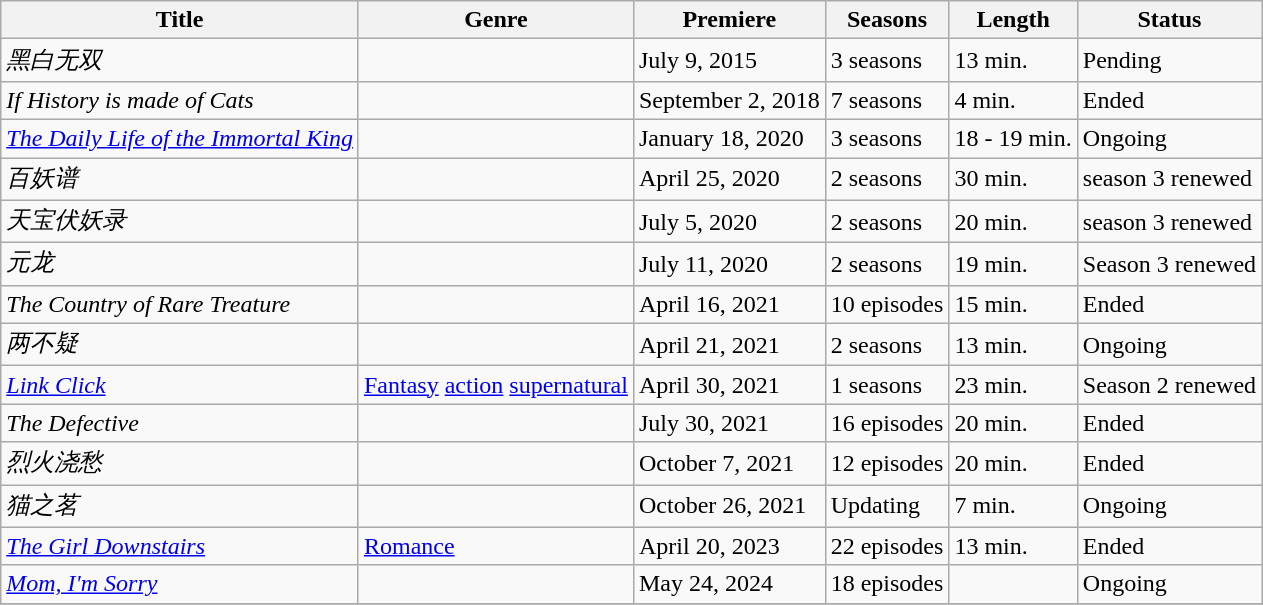<table class="wikitable sortable">
<tr>
<th>Title</th>
<th>Genre</th>
<th>Premiere</th>
<th>Seasons</th>
<th>Length</th>
<th>Status</th>
</tr>
<tr>
<td><em>黑白无双</em></td>
<td></td>
<td>July 9, 2015</td>
<td>3 seasons</td>
<td>13 min.</td>
<td>Pending</td>
</tr>
<tr>
<td><em>If History is made of Cats</em></td>
<td></td>
<td>September 2, 2018</td>
<td>7 seasons</td>
<td>4 min.</td>
<td>Ended</td>
</tr>
<tr>
<td><em><a href='#'>The Daily Life of the Immortal King</a></em></td>
<td></td>
<td>January 18, 2020</td>
<td>3 seasons</td>
<td>18 - 19 min.</td>
<td>Ongoing</td>
</tr>
<tr>
<td><em>百妖谱</em></td>
<td></td>
<td>April 25, 2020</td>
<td>2 seasons</td>
<td>30 min.</td>
<td>season 3 renewed</td>
</tr>
<tr>
<td><em>天宝伏妖录</em></td>
<td></td>
<td>July 5, 2020</td>
<td>2 seasons</td>
<td>20 min.</td>
<td>season 3 renewed</td>
</tr>
<tr>
<td><em>元龙</em></td>
<td></td>
<td>July 11, 2020</td>
<td>2 seasons</td>
<td>19 min.</td>
<td>Season 3 renewed</td>
</tr>
<tr>
<td><em>The Country of Rare Treature</em></td>
<td></td>
<td>April 16, 2021</td>
<td>10 episodes</td>
<td>15 min.</td>
<td>Ended</td>
</tr>
<tr>
<td><em>两不疑</em></td>
<td></td>
<td>April 21, 2021</td>
<td>2 seasons</td>
<td>13 min.</td>
<td>Ongoing</td>
</tr>
<tr>
<td><em><a href='#'>Link Click</a></em></td>
<td><a href='#'>Fantasy</a> <a href='#'>action</a> <a href='#'>supernatural</a></td>
<td>April 30, 2021</td>
<td>1 seasons</td>
<td>23 min.</td>
<td>Season 2 renewed</td>
</tr>
<tr>
<td><em>The Defective</em></td>
<td></td>
<td>July 30, 2021</td>
<td>16 episodes</td>
<td>20 min.</td>
<td>Ended</td>
</tr>
<tr>
<td><em>烈火浇愁</em></td>
<td></td>
<td>October 7, 2021</td>
<td>12 episodes</td>
<td>20 min.</td>
<td>Ended</td>
</tr>
<tr>
<td><em>猫之茗</em></td>
<td></td>
<td>October 26, 2021</td>
<td>Updating</td>
<td>7 min.</td>
<td>Ongoing</td>
</tr>
<tr>
<td><em><a href='#'>The Girl Downstairs</a></em></td>
<td><a href='#'>Romance</a></td>
<td>April 20, 2023</td>
<td>22 episodes</td>
<td>13 min.</td>
<td>Ended</td>
</tr>
<tr>
<td><em><a href='#'>Mom, I'm Sorry</a></em></td>
<td></td>
<td>May 24, 2024</td>
<td>18 episodes</td>
<td></td>
<td>Ongoing</td>
</tr>
<tr>
</tr>
</table>
